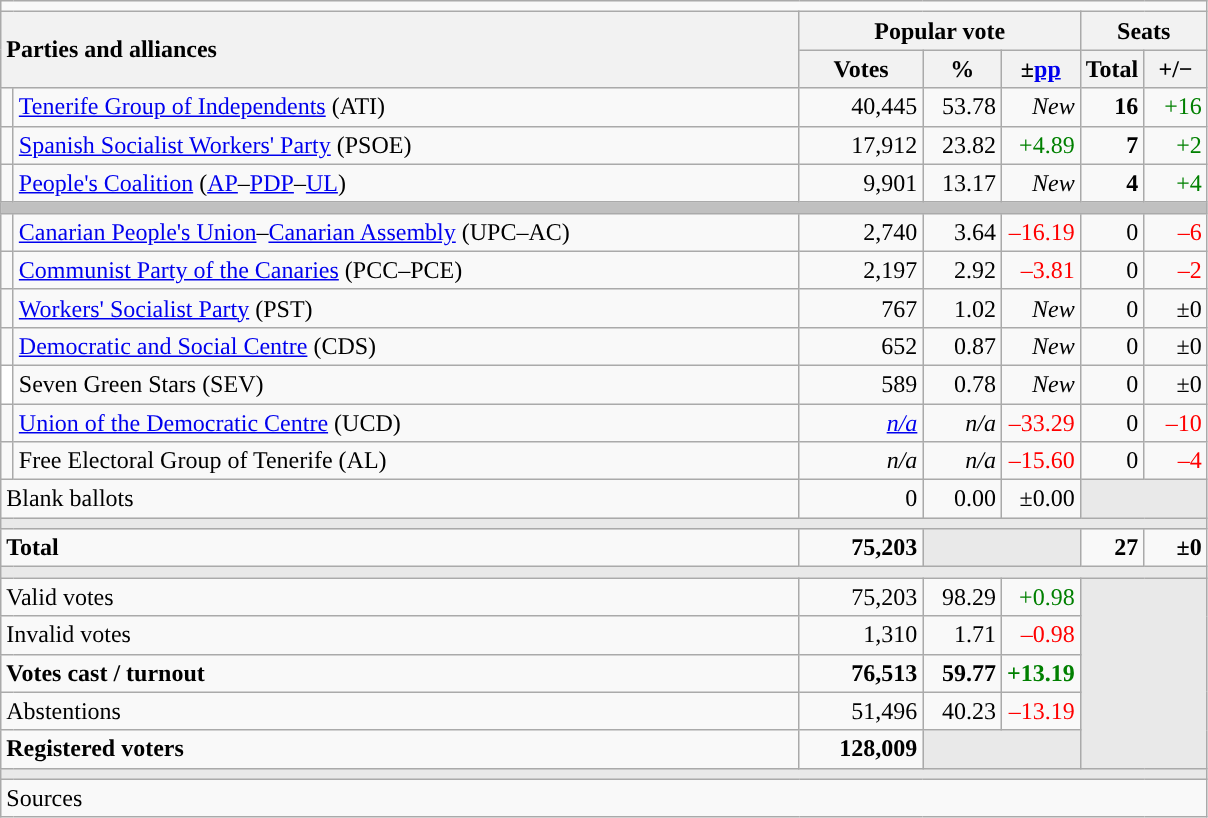<table class="wikitable" style="text-align:right;">
<tr>
<td colspan="7"></td>
</tr>
<tr>
<th style="text-align:left;" rowspan="2" colspan="2" width="525">Parties and alliances</th>
<th colspan="3">Popular vote</th>
<th colspan="2">Seats</th>
</tr>
<tr>
<th width="75">Votes</th>
<th width="45">%</th>
<th width="45">±<a href='#'>pp</a></th>
<th width="35">Total</th>
<th width="35">+/−</th>
</tr>
<tr>
<td width="1" style="color:inherit;background:"></td>
<td align="left"><a href='#'>Tenerife Group of Independents</a> (ATI)</td>
<td>40,445</td>
<td>53.78</td>
<td><em>New</em></td>
<td><strong>16</strong></td>
<td style="color:green;">+16</td>
</tr>
<tr>
<td style="color:inherit;background:"></td>
<td align="left"><a href='#'>Spanish Socialist Workers' Party</a> (PSOE)</td>
<td>17,912</td>
<td>23.82</td>
<td style="color:green;">+4.89</td>
<td><strong>7</strong></td>
<td style="color:green;">+2</td>
</tr>
<tr>
<td style="color:inherit;background:"></td>
<td align="left"><a href='#'>People's Coalition</a> (<a href='#'>AP</a>–<a href='#'>PDP</a>–<a href='#'>UL</a>)</td>
<td>9,901</td>
<td>13.17</td>
<td><em>New</em></td>
<td><strong>4</strong></td>
<td style="color:green;">+4</td>
</tr>
<tr>
<td colspan="7" bgcolor="#C0C0C0"></td>
</tr>
<tr>
<td style="color:inherit;background:"></td>
<td align="left"><a href='#'>Canarian People's Union</a>–<a href='#'>Canarian Assembly</a> (UPC–AC)</td>
<td>2,740</td>
<td>3.64</td>
<td style="color:red;">–16.19</td>
<td>0</td>
<td style="color:red;">–6</td>
</tr>
<tr>
<td style="color:inherit;background:"></td>
<td align="left"><a href='#'>Communist Party of the Canaries</a> (PCC–PCE)</td>
<td>2,197</td>
<td>2.92</td>
<td style="color:red;">–3.81</td>
<td>0</td>
<td style="color:red;">–2</td>
</tr>
<tr>
<td style="color:inherit;background:"></td>
<td align="left"><a href='#'>Workers' Socialist Party</a> (PST)</td>
<td>767</td>
<td>1.02</td>
<td><em>New</em></td>
<td>0</td>
<td>±0</td>
</tr>
<tr>
<td style="color:inherit;background:"></td>
<td align="left"><a href='#'>Democratic and Social Centre</a> (CDS)</td>
<td>652</td>
<td>0.87</td>
<td><em>New</em></td>
<td>0</td>
<td>±0</td>
</tr>
<tr>
<td bgcolor="white"></td>
<td align="left">Seven Green Stars (SEV)</td>
<td>589</td>
<td>0.78</td>
<td><em>New</em></td>
<td>0</td>
<td>±0</td>
</tr>
<tr>
<td style="color:inherit;background:"></td>
<td align="left"><a href='#'>Union of the Democratic Centre</a> (UCD)</td>
<td><em><a href='#'>n/a</a></em></td>
<td><em>n/a</em></td>
<td style="color:red;">–33.29</td>
<td>0</td>
<td style="color:red;">–10</td>
</tr>
<tr>
<td style="color:inherit;background:"></td>
<td align="left">Free Electoral Group of Tenerife (AL)</td>
<td><em>n/a</em></td>
<td><em>n/a</em></td>
<td style="color:red;">–15.60</td>
<td>0</td>
<td style="color:red;">–4</td>
</tr>
<tr>
<td align="left" colspan="2">Blank ballots</td>
<td>0</td>
<td>0.00</td>
<td>±0.00</td>
<td bgcolor="#E9E9E9" colspan="2"></td>
</tr>
<tr>
<td colspan="7" bgcolor="#E9E9E9"></td>
</tr>
<tr style="font-weight:bold;">
<td align="left" colspan="2">Total</td>
<td>75,203</td>
<td bgcolor="#E9E9E9" colspan="2"></td>
<td>27</td>
<td>±0</td>
</tr>
<tr>
<td colspan="7" bgcolor="#E9E9E9"></td>
</tr>
<tr>
<td align="left" colspan="2">Valid votes</td>
<td>75,203</td>
<td>98.29</td>
<td style="color:green;">+0.98</td>
<td bgcolor="#E9E9E9" colspan="2" rowspan="5"></td>
</tr>
<tr>
<td align="left" colspan="2">Invalid votes</td>
<td>1,310</td>
<td>1.71</td>
<td style="color:red;">–0.98</td>
</tr>
<tr style="font-weight:bold;">
<td align="left" colspan="2">Votes cast / turnout</td>
<td>76,513</td>
<td>59.77</td>
<td style="color:green;">+13.19</td>
</tr>
<tr>
<td align="left" colspan="2">Abstentions</td>
<td>51,496</td>
<td>40.23</td>
<td style="color:red;">–13.19</td>
</tr>
<tr style="font-weight:bold;">
<td align="left" colspan="2">Registered voters</td>
<td>128,009</td>
<td bgcolor="#E9E9E9" colspan="2"></td>
</tr>
<tr>
<td colspan="7" bgcolor="#E9E9E9"></td>
</tr>
<tr>
<td align="left" colspan="7">Sources</td>
</tr>
</table>
